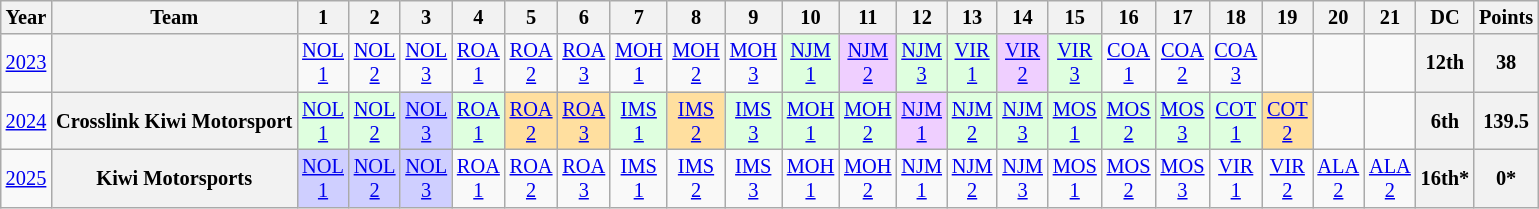<table class="wikitable" style="text-align:center; font-size:85%;">
<tr>
<th>Year</th>
<th>Team</th>
<th>1</th>
<th>2</th>
<th>3</th>
<th>4</th>
<th>5</th>
<th>6</th>
<th>7</th>
<th>8</th>
<th>9</th>
<th>10</th>
<th>11</th>
<th>12</th>
<th>13</th>
<th>14</th>
<th>15</th>
<th>16</th>
<th>17</th>
<th>18</th>
<th>19</th>
<th>20</th>
<th>21</th>
<th>DC</th>
<th>Points</th>
</tr>
<tr>
<td><a href='#'>2023</a></td>
<th></th>
<td><a href='#'>NOL<br>1</a></td>
<td><a href='#'>NOL<br>2</a></td>
<td><a href='#'>NOL<br>3</a></td>
<td><a href='#'>ROA<br>1</a></td>
<td><a href='#'>ROA<br>2</a></td>
<td><a href='#'>ROA<br>3</a></td>
<td><a href='#'>MOH<br>1</a></td>
<td><a href='#'>MOH<br>2</a></td>
<td><a href='#'>MOH<br>3</a></td>
<td style="background:#DFFFDF;"><a href='#'>NJM<br>1</a><br></td>
<td style="background:#EFCFFF;"><a href='#'>NJM<br>2</a><br></td>
<td style="background:#DFFFDF;"><a href='#'>NJM<br>3</a><br></td>
<td style="background:#DFFFDF;"><a href='#'>VIR<br>1</a><br></td>
<td style="background:#EFCFFF;"><a href='#'>VIR<br>2</a><br></td>
<td style="background:#DFFFDF;"><a href='#'>VIR<br>3</a><br></td>
<td><a href='#'>COA<br>1</a></td>
<td><a href='#'>COA<br>2</a></td>
<td><a href='#'>COA<br>3</a></td>
<td></td>
<td></td>
<td></td>
<th>12th</th>
<th>38</th>
</tr>
<tr>
<td><a href='#'>2024</a></td>
<th>Crosslink Kiwi Motorsport</th>
<td style="background:#DFFFDF;"><a href='#'>NOL<br>1</a><br></td>
<td style="background:#DFFFDF;"><a href='#'>NOL<br>2</a><br></td>
<td style="background:#CFCFFF;"><a href='#'>NOL<br>3</a><br></td>
<td style="background:#DFFFDF;"><a href='#'>ROA<br>1</a><br></td>
<td style="background:#FFDF9F;"><a href='#'>ROA<br>2</a><br></td>
<td style="background:#FFDF9F;"><a href='#'>ROA<br>3</a><br></td>
<td style="background:#DFFFDF;"><a href='#'>IMS<br>1</a><br></td>
<td style="background:#FFDF9F;"><a href='#'>IMS<br>2</a><br></td>
<td style="background:#DFFFDF;"><a href='#'>IMS<br>3</a><br></td>
<td style="background:#DFFFDF;"><a href='#'>MOH<br>1</a><br></td>
<td style="background:#DFFFDF;"><a href='#'>MOH<br>2</a><br></td>
<td style="background:#EFCFFF;"><a href='#'>NJM<br>1</a><br></td>
<td style="background:#DFFFDF;"><a href='#'>NJM<br>2</a><br></td>
<td style="background:#DFFFDF;"><a href='#'>NJM<br>3</a><br></td>
<td style="background:#DFFFDF;"><a href='#'>MOS<br>1</a><br></td>
<td style="background:#DFFFDF;"><a href='#'>MOS<br>2</a><br></td>
<td style="background:#DFFFDF;"><a href='#'>MOS<br>3</a><br></td>
<td style="background:#DFFFDF;"><a href='#'>COT<br>1</a><br></td>
<td style="background:#FFDF9F;"><a href='#'>COT<br>2</a><br></td>
<td></td>
<td></td>
<th>6th</th>
<th>139.5</th>
</tr>
<tr>
<td><a href='#'>2025</a></td>
<th>Kiwi Motorsports</th>
<td style="background:#CFCFFF;"><a href='#'>NOL<br>1</a><br></td>
<td style="background:#CFCFFF;"><a href='#'>NOL<br>2</a><br></td>
<td style="background:#CFCFFF;"><a href='#'>NOL<br>3</a><br></td>
<td style="background:#;"><a href='#'>ROA<br>1</a><br></td>
<td style="background:#;"><a href='#'>ROA<br>2</a><br></td>
<td style="background:#;"><a href='#'>ROA<br>3</a><br></td>
<td style="background:#;"><a href='#'>IMS<br>1</a><br></td>
<td style="background:#;"><a href='#'>IMS<br>2</a><br></td>
<td style="background:#;"><a href='#'>IMS<br>3</a><br></td>
<td style="background:#;"><a href='#'>MOH<br>1</a><br></td>
<td style="background:#;"><a href='#'>MOH<br>2</a><br></td>
<td style="background:#;"><a href='#'>NJM<br>1</a><br></td>
<td style="background:#;"><a href='#'>NJM<br>2</a><br></td>
<td style="background:#;"><a href='#'>NJM<br>3</a><br></td>
<td style="background:#;"><a href='#'>MOS<br>1</a><br></td>
<td style="background:#;"><a href='#'>MOS<br>2</a><br></td>
<td style="background:#;"><a href='#'>MOS<br>3</a><br></td>
<td style="background:#;"><a href='#'>VIR<br>1</a><br></td>
<td style="background:#;"><a href='#'>VIR<br>2</a><br></td>
<td style="background:#;"><a href='#'>ALA<br>2</a><br></td>
<td style="background:#;"><a href='#'>ALA<br>2</a><br></td>
<th>16th*</th>
<th>0*</th>
</tr>
</table>
